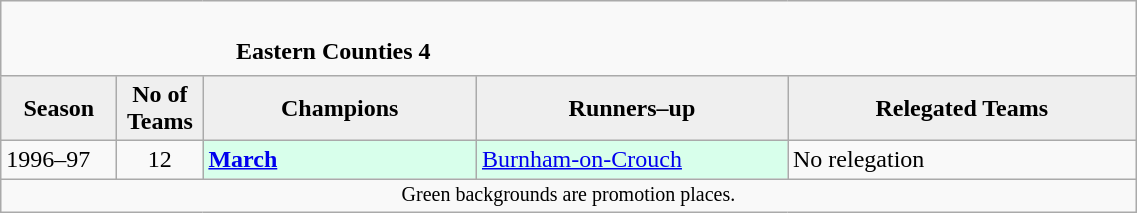<table class="wikitable" style="text-align: left;">
<tr>
<td colspan="11" cellpadding="0" cellspacing="0"><br><table border="0" style="width:100%;" cellpadding="0" cellspacing="0">
<tr>
<td style="width:20%; border:0;"></td>
<td style="border:0;"><strong>Eastern Counties 4</strong></td>
<td style="width:20%; border:0;"></td>
</tr>
</table>
</td>
</tr>
<tr>
<th style="background:#efefef; width:70px;">Season</th>
<th style="background:#efefef; width:50px;">No of Teams</th>
<th style="background:#efefef; width:175px;">Champions</th>
<th style="background:#efefef; width:200px;">Runners–up</th>
<th style="background:#efefef; width:225px;">Relegated Teams</th>
</tr>
<tr align=left>
<td>1996–97</td>
<td style="text-align: center;">12</td>
<td style="background:#d8ffeb;"><strong><a href='#'>March</a></strong></td>
<td style="background:#d8ffeb;"><a href='#'>Burnham-on-Crouch</a></td>
<td>No relegation</td>
</tr>
<tr>
<td colspan="15"  style="border:0; font-size:smaller; text-align:center;">Green backgrounds are promotion places.</td>
</tr>
</table>
